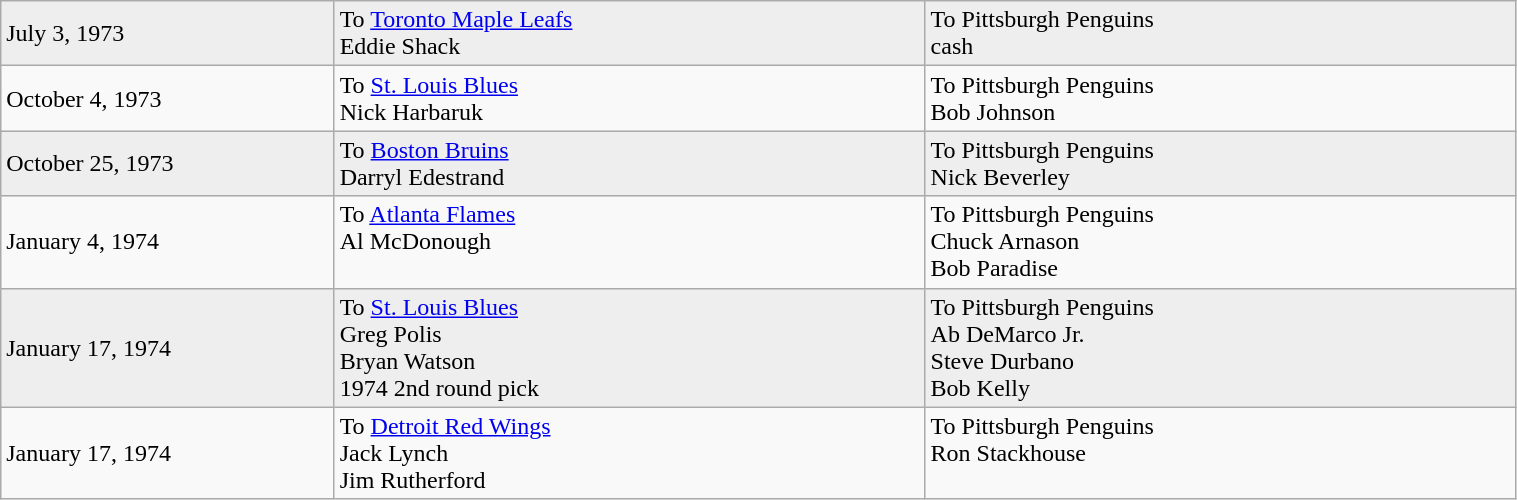<table class="wikitable" style="border:1px solid #999999; width:80%;">
<tr bgcolor="eeeeee">
<td style="width:22%;">July 3, 1973</td>
<td style="width:39%;" valign="top">To <a href='#'>Toronto Maple Leafs</a><br>Eddie Shack</td>
<td style="width:39%;" valign="top">To Pittsburgh Penguins<br>cash</td>
</tr>
<tr>
<td style="width:22%;">October 4, 1973</td>
<td style="width:39%;" valign="top">To <a href='#'>St. Louis Blues</a><br>Nick Harbaruk</td>
<td style="width:39%;" valign="top">To Pittsburgh Penguins<br>Bob Johnson</td>
</tr>
<tr bgcolor="eeeeee">
<td style="width:22%;">October 25, 1973</td>
<td style="width:39%;" valign="top">To <a href='#'>Boston Bruins</a><br>Darryl Edestrand</td>
<td style="width:39%;" valign="top">To Pittsburgh Penguins<br>Nick Beverley</td>
</tr>
<tr>
<td style="width:22%;">January 4, 1974</td>
<td style="width:39%;" valign="top">To <a href='#'>Atlanta Flames</a><br>Al McDonough</td>
<td style="width:39%;" valign="top">To Pittsburgh Penguins<br>Chuck Arnason<br>Bob Paradise</td>
</tr>
<tr bgcolor="eeeeee">
<td style="width:22%;">January 17, 1974</td>
<td style="width:39%;" valign="top">To <a href='#'>St. Louis Blues</a><br>Greg Polis<br>Bryan Watson<br>1974 2nd round pick</td>
<td style="width:39%;" valign="top">To Pittsburgh Penguins<br>Ab DeMarco Jr.<br>Steve Durbano<br>Bob Kelly</td>
</tr>
<tr>
<td style="width:22%;">January 17, 1974</td>
<td style="width:39%;" valign="top">To <a href='#'>Detroit Red Wings</a><br>Jack Lynch<br>Jim Rutherford</td>
<td style="width:39%;" valign="top">To Pittsburgh Penguins<br>Ron Stackhouse</td>
</tr>
</table>
